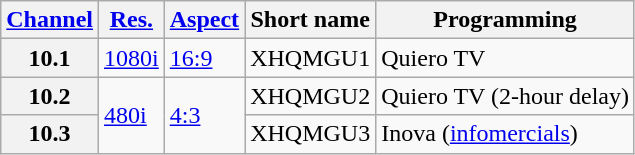<table class="wikitable">
<tr>
<th><a href='#'>Channel</a></th>
<th><a href='#'>Res.</a></th>
<th><a href='#'>Aspect</a></th>
<th>Short name</th>
<th>Programming</th>
</tr>
<tr>
<th scope = "row">10.1</th>
<td><a href='#'>1080i</a></td>
<td><a href='#'>16:9</a></td>
<td>XHQMGU1</td>
<td>Quiero TV</td>
</tr>
<tr>
<th scope = "row">10.2</th>
<td rowspan=2><a href='#'>480i</a></td>
<td rowspan=2><a href='#'>4:3</a></td>
<td>XHQMGU2</td>
<td>Quiero TV (2-hour delay)</td>
</tr>
<tr>
<th scope = "row">10.3</th>
<td>XHQMGU3</td>
<td>Inova (<a href='#'>infomercials</a>)</td>
</tr>
</table>
